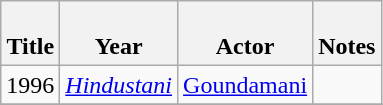<table class="wikitable sortable">
<tr>
<th><br>Title</th>
<th><br>Year</th>
<th><br>Actor</th>
<th><br>Notes</th>
</tr>
<tr>
<td>1996</td>
<td><em><a href='#'>Hindustani</a></em></td>
<td><a href='#'>Goundamani</a></td>
<td></td>
</tr>
<tr>
</tr>
</table>
